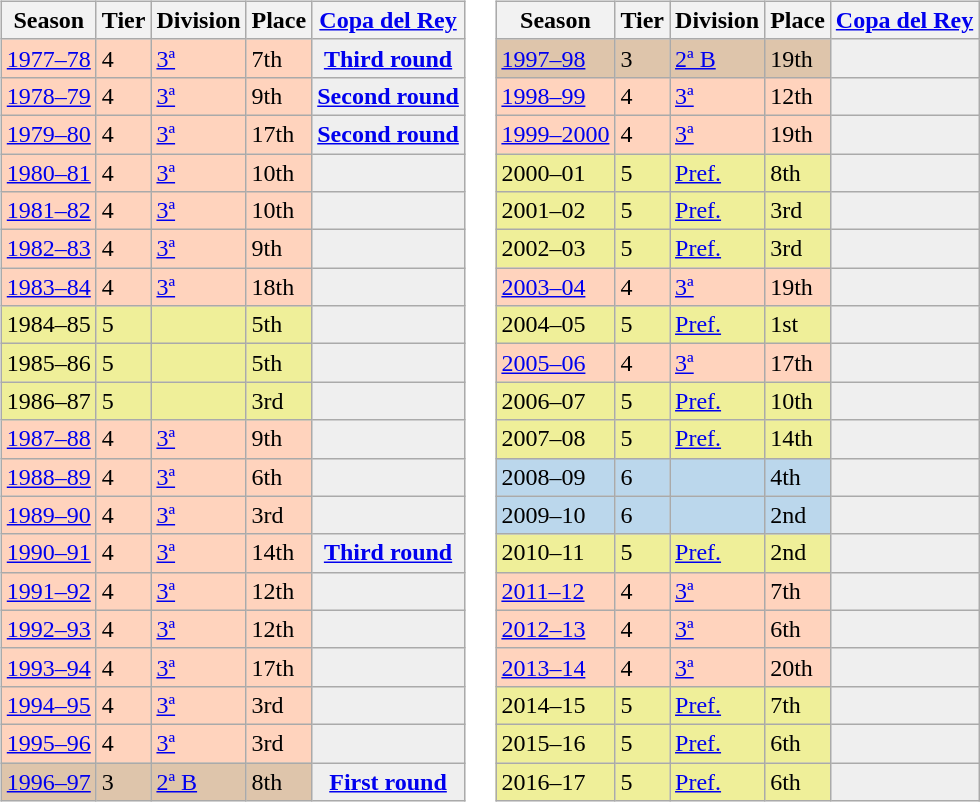<table>
<tr>
<td valign="top" width=0%><br><table class="wikitable">
<tr style="background:#f0f6fa;">
<th>Season</th>
<th>Tier</th>
<th>Division</th>
<th>Place</th>
<th><a href='#'>Copa del Rey</a></th>
</tr>
<tr>
<td style="background:#FFD3BD;"><a href='#'>1977–78</a></td>
<td style="background:#FFD3BD;">4</td>
<td style="background:#FFD3BD;"><a href='#'>3ª</a></td>
<td style="background:#FFD3BD;">7th</td>
<th style="background:#efefef;"><a href='#'>Third round</a></th>
</tr>
<tr>
<td style="background:#FFD3BD;"><a href='#'>1978–79</a></td>
<td style="background:#FFD3BD;">4</td>
<td style="background:#FFD3BD;"><a href='#'>3ª</a></td>
<td style="background:#FFD3BD;">9th</td>
<th style="background:#efefef;"><a href='#'>Second round</a></th>
</tr>
<tr>
<td style="background:#FFD3BD;"><a href='#'>1979–80</a></td>
<td style="background:#FFD3BD;">4</td>
<td style="background:#FFD3BD;"><a href='#'>3ª</a></td>
<td style="background:#FFD3BD;">17th</td>
<th style="background:#efefef;"><a href='#'>Second round</a></th>
</tr>
<tr>
<td style="background:#FFD3BD;"><a href='#'>1980–81</a></td>
<td style="background:#FFD3BD;">4</td>
<td style="background:#FFD3BD;"><a href='#'>3ª</a></td>
<td style="background:#FFD3BD;">10th</td>
<td style="background:#efefef;"></td>
</tr>
<tr>
<td style="background:#FFD3BD;"><a href='#'>1981–82</a></td>
<td style="background:#FFD3BD;">4</td>
<td style="background:#FFD3BD;"><a href='#'>3ª</a></td>
<td style="background:#FFD3BD;">10th</td>
<th style="background:#efefef;"></th>
</tr>
<tr>
<td style="background:#FFD3BD;"><a href='#'>1982–83</a></td>
<td style="background:#FFD3BD;">4</td>
<td style="background:#FFD3BD;"><a href='#'>3ª</a></td>
<td style="background:#FFD3BD;">9th</td>
<th style="background:#efefef;"></th>
</tr>
<tr>
<td style="background:#FFD3BD;"><a href='#'>1983–84</a></td>
<td style="background:#FFD3BD;">4</td>
<td style="background:#FFD3BD;"><a href='#'>3ª</a></td>
<td style="background:#FFD3BD;">18th</td>
<th style="background:#efefef;"></th>
</tr>
<tr>
<td style="background:#EFEF99;">1984–85</td>
<td style="background:#EFEF99;">5</td>
<td style="background:#EFEF99;"></td>
<td style="background:#EFEF99;">5th</td>
<th style="background:#efefef;"></th>
</tr>
<tr>
<td style="background:#EFEF99;">1985–86</td>
<td style="background:#EFEF99;">5</td>
<td style="background:#EFEF99;"></td>
<td style="background:#EFEF99;">5th</td>
<th style="background:#efefef;"></th>
</tr>
<tr>
<td style="background:#EFEF99;">1986–87</td>
<td style="background:#EFEF99;">5</td>
<td style="background:#EFEF99;"></td>
<td style="background:#EFEF99;">3rd</td>
<th style="background:#efefef;"></th>
</tr>
<tr>
<td style="background:#FFD3BD;"><a href='#'>1987–88</a></td>
<td style="background:#FFD3BD;">4</td>
<td style="background:#FFD3BD;"><a href='#'>3ª</a></td>
<td style="background:#FFD3BD;">9th</td>
<td style="background:#efefef;"></td>
</tr>
<tr>
<td style="background:#FFD3BD;"><a href='#'>1988–89</a></td>
<td style="background:#FFD3BD;">4</td>
<td style="background:#FFD3BD;"><a href='#'>3ª</a></td>
<td style="background:#FFD3BD;">6th</td>
<td style="background:#efefef;"></td>
</tr>
<tr>
<td style="background:#FFD3BD;"><a href='#'>1989–90</a></td>
<td style="background:#FFD3BD;">4</td>
<td style="background:#FFD3BD;"><a href='#'>3ª</a></td>
<td style="background:#FFD3BD;">3rd</td>
<th style="background:#efefef;"></th>
</tr>
<tr>
<td style="background:#FFD3BD;"><a href='#'>1990–91</a></td>
<td style="background:#FFD3BD;">4</td>
<td style="background:#FFD3BD;"><a href='#'>3ª</a></td>
<td style="background:#FFD3BD;">14th</td>
<th style="background:#efefef;"><a href='#'>Third round</a></th>
</tr>
<tr>
<td style="background:#FFD3BD;"><a href='#'>1991–92</a></td>
<td style="background:#FFD3BD;">4</td>
<td style="background:#FFD3BD;"><a href='#'>3ª</a></td>
<td style="background:#FFD3BD;">12th</td>
<th style="background:#efefef;"></th>
</tr>
<tr>
<td style="background:#FFD3BD;"><a href='#'>1992–93</a></td>
<td style="background:#FFD3BD;">4</td>
<td style="background:#FFD3BD;"><a href='#'>3ª</a></td>
<td style="background:#FFD3BD;">12th</td>
<th style="background:#efefef;"></th>
</tr>
<tr>
<td style="background:#FFD3BD;"><a href='#'>1993–94</a></td>
<td style="background:#FFD3BD;">4</td>
<td style="background:#FFD3BD;"><a href='#'>3ª</a></td>
<td style="background:#FFD3BD;">17th</td>
<th style="background:#efefef;"></th>
</tr>
<tr>
<td style="background:#FFD3BD;"><a href='#'>1994–95</a></td>
<td style="background:#FFD3BD;">4</td>
<td style="background:#FFD3BD;"><a href='#'>3ª</a></td>
<td style="background:#FFD3BD;">3rd</td>
<th style="background:#efefef;"></th>
</tr>
<tr>
<td style="background:#FFD3BD;"><a href='#'>1995–96</a></td>
<td style="background:#FFD3BD;">4</td>
<td style="background:#FFD3BD;"><a href='#'>3ª</a></td>
<td style="background:#FFD3BD;">3rd</td>
<th style="background:#efefef;"></th>
</tr>
<tr>
<td style="background:#DEC5AB;"><a href='#'>1996–97</a></td>
<td style="background:#DEC5AB;">3</td>
<td style="background:#DEC5AB;"><a href='#'>2ª B</a></td>
<td style="background:#DEC5AB;">8th</td>
<th style="background:#efefef;"><a href='#'>First round</a></th>
</tr>
</table>
</td>
<td valign="top" width=0%><br><table class="wikitable">
<tr style="background:#f0f6fa;">
<th>Season</th>
<th>Tier</th>
<th>Division</th>
<th>Place</th>
<th><a href='#'>Copa del Rey</a></th>
</tr>
<tr>
<td style="background:#DEC5AB;"><a href='#'>1997–98</a></td>
<td style="background:#DEC5AB;">3</td>
<td style="background:#DEC5AB;"><a href='#'>2ª B</a></td>
<td style="background:#DEC5AB;">19th</td>
<th style="background:#efefef;"></th>
</tr>
<tr>
<td style="background:#FFD3BD;"><a href='#'>1998–99</a></td>
<td style="background:#FFD3BD;">4</td>
<td style="background:#FFD3BD;"><a href='#'>3ª</a></td>
<td style="background:#FFD3BD;">12th</td>
<th style="background:#efefef;"></th>
</tr>
<tr>
<td style="background:#FFD3BD;"><a href='#'>1999–2000</a></td>
<td style="background:#FFD3BD;">4</td>
<td style="background:#FFD3BD;"><a href='#'>3ª</a></td>
<td style="background:#FFD3BD;">19th</td>
<th style="background:#efefef;"></th>
</tr>
<tr>
<td style="background:#EFEF99;">2000–01</td>
<td style="background:#EFEF99;">5</td>
<td style="background:#EFEF99;"><a href='#'>Pref.</a></td>
<td style="background:#EFEF99;">8th</td>
<th style="background:#efefef;"></th>
</tr>
<tr>
<td style="background:#EFEF99;">2001–02</td>
<td style="background:#EFEF99;">5</td>
<td style="background:#EFEF99;"><a href='#'>Pref.</a></td>
<td style="background:#EFEF99;">3rd</td>
<th style="background:#efefef;"></th>
</tr>
<tr>
<td style="background:#EFEF99;">2002–03</td>
<td style="background:#EFEF99;">5</td>
<td style="background:#EFEF99;"><a href='#'>Pref.</a></td>
<td style="background:#EFEF99;">3rd</td>
<th style="background:#efefef;"></th>
</tr>
<tr>
<td style="background:#FFD3BD;"><a href='#'>2003–04</a></td>
<td style="background:#FFD3BD;">4</td>
<td style="background:#FFD3BD;"><a href='#'>3ª</a></td>
<td style="background:#FFD3BD;">19th</td>
<th style="background:#efefef;"></th>
</tr>
<tr>
<td style="background:#EFEF99;">2004–05</td>
<td style="background:#EFEF99;">5</td>
<td style="background:#EFEF99;"><a href='#'>Pref.</a></td>
<td style="background:#EFEF99;">1st</td>
<th style="background:#efefef;"></th>
</tr>
<tr>
<td style="background:#FFD3BD;"><a href='#'>2005–06</a></td>
<td style="background:#FFD3BD;">4</td>
<td style="background:#FFD3BD;"><a href='#'>3ª</a></td>
<td style="background:#FFD3BD;">17th</td>
<th style="background:#efefef;"></th>
</tr>
<tr>
<td style="background:#EFEF99;">2006–07</td>
<td style="background:#EFEF99;">5</td>
<td style="background:#EFEF99;"><a href='#'>Pref.</a></td>
<td style="background:#EFEF99;">10th</td>
<th style="background:#efefef;"></th>
</tr>
<tr>
<td style="background:#EFEF99;">2007–08</td>
<td style="background:#EFEF99;">5</td>
<td style="background:#EFEF99;"><a href='#'>Pref.</a></td>
<td style="background:#EFEF99;">14th</td>
<th style="background:#efefef;"></th>
</tr>
<tr>
<td style="background:#BBD7EC;">2008–09</td>
<td style="background:#BBD7EC;">6</td>
<td style="background:#BBD7EC;"></td>
<td style="background:#BBD7EC;">4th</td>
<th style="background:#efefef;"></th>
</tr>
<tr>
<td style="background:#BBD7EC;">2009–10</td>
<td style="background:#BBD7EC;">6</td>
<td style="background:#BBD7EC;"></td>
<td style="background:#BBD7EC;">2nd</td>
<th style="background:#efefef;"></th>
</tr>
<tr>
<td style="background:#EFEF99;">2010–11</td>
<td style="background:#EFEF99;">5</td>
<td style="background:#EFEF99;"><a href='#'>Pref.</a></td>
<td style="background:#EFEF99;">2nd</td>
<th style="background:#efefef;"></th>
</tr>
<tr>
<td style="background:#FFD3BD;"><a href='#'>2011–12</a></td>
<td style="background:#FFD3BD;">4</td>
<td style="background:#FFD3BD;"><a href='#'>3ª</a></td>
<td style="background:#FFD3BD;">7th</td>
<th style="background:#efefef;"></th>
</tr>
<tr>
<td style="background:#FFD3BD;"><a href='#'>2012–13</a></td>
<td style="background:#FFD3BD;">4</td>
<td style="background:#FFD3BD;"><a href='#'>3ª</a></td>
<td style="background:#FFD3BD;">6th</td>
<th style="background:#efefef;"></th>
</tr>
<tr>
<td style="background:#FFD3BD;"><a href='#'>2013–14</a></td>
<td style="background:#FFD3BD;">4</td>
<td style="background:#FFD3BD;"><a href='#'>3ª</a></td>
<td style="background:#FFD3BD;">20th</td>
<th style="background:#efefef;"></th>
</tr>
<tr>
<td style="background:#EFEF99;">2014–15</td>
<td style="background:#EFEF99;">5</td>
<td style="background:#EFEF99;"><a href='#'>Pref.</a></td>
<td style="background:#EFEF99;">7th</td>
<th style="background:#efefef;"></th>
</tr>
<tr>
<td style="background:#EFEF99;">2015–16</td>
<td style="background:#EFEF99;">5</td>
<td style="background:#EFEF99;"><a href='#'>Pref.</a></td>
<td style="background:#EFEF99;">6th</td>
<th style="background:#efefef;"></th>
</tr>
<tr>
<td style="background:#EFEF99;">2016–17</td>
<td style="background:#EFEF99;">5</td>
<td style="background:#EFEF99;"><a href='#'>Pref.</a></td>
<td style="background:#EFEF99;">6th</td>
<th style="background:#efefef;"></th>
</tr>
</table>
</td>
</tr>
</table>
